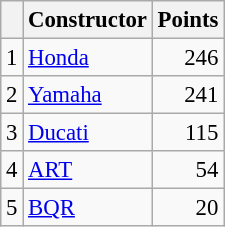<table class="wikitable" style="font-size: 95%;">
<tr>
<th></th>
<th>Constructor</th>
<th>Points</th>
</tr>
<tr>
<td align=center>1</td>
<td> <a href='#'>Honda</a></td>
<td align=right>246</td>
</tr>
<tr>
<td align=center>2</td>
<td> <a href='#'>Yamaha</a></td>
<td align=right>241</td>
</tr>
<tr>
<td align=center>3</td>
<td> <a href='#'>Ducati</a></td>
<td align=right>115</td>
</tr>
<tr>
<td align=center>4</td>
<td> <a href='#'>ART</a></td>
<td align=right>54</td>
</tr>
<tr>
<td align=center>5</td>
<td> <a href='#'>BQR</a></td>
<td align=right>20</td>
</tr>
</table>
